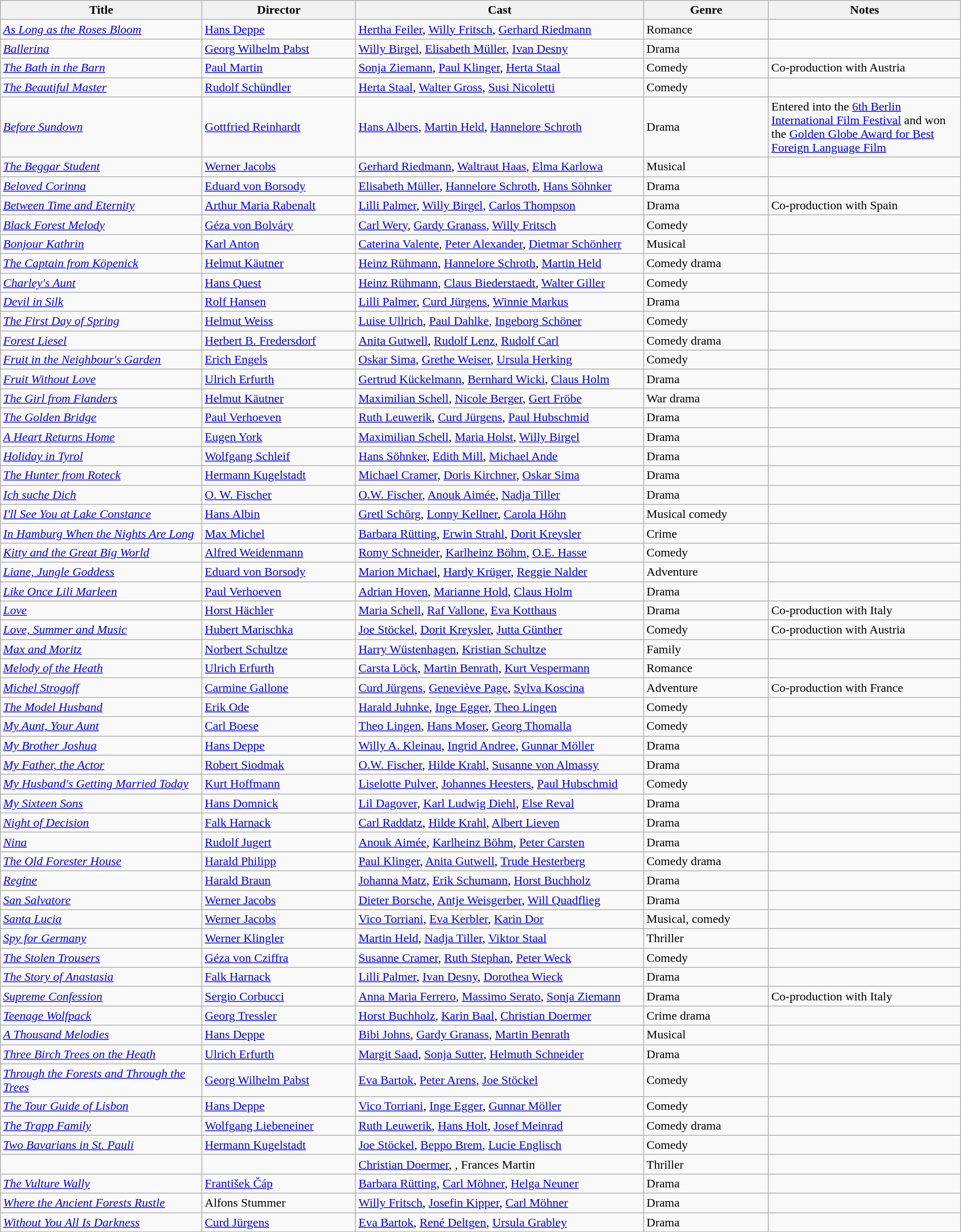<table class="wikitable" style="width:100%;">
<tr>
<th style="width:21%;">Title</th>
<th style="width:16%;">Director</th>
<th style="width:30%;">Cast</th>
<th style="width:13%;">Genre</th>
<th style="width:20%;">Notes</th>
</tr>
<tr>
<td><em><a href='#'>As Long as the Roses Bloom</a></em></td>
<td><a href='#'>Hans Deppe</a></td>
<td><a href='#'>Hertha Feiler</a>, <a href='#'>Willy Fritsch</a>, <a href='#'>Gerhard Riedmann</a></td>
<td>Romance</td>
<td></td>
</tr>
<tr>
<td><em><a href='#'>Ballerina</a></em></td>
<td><a href='#'>Georg Wilhelm Pabst</a></td>
<td><a href='#'>Willy Birgel</a>, <a href='#'>Elisabeth Müller</a>, <a href='#'>Ivan Desny</a></td>
<td>Drama</td>
<td></td>
</tr>
<tr>
<td><em><a href='#'>The Bath in the Barn</a></em></td>
<td><a href='#'>Paul Martin</a></td>
<td><a href='#'>Sonja Ziemann</a>, <a href='#'>Paul Klinger</a>, <a href='#'>Herta Staal</a></td>
<td>Comedy</td>
<td>Co-production with Austria</td>
</tr>
<tr>
<td><em><a href='#'>The Beautiful Master</a></em></td>
<td><a href='#'>Rudolf Schündler</a></td>
<td><a href='#'>Herta Staal</a>, <a href='#'>Walter Gross</a>, <a href='#'>Susi Nicoletti</a></td>
<td>Comedy</td>
<td></td>
</tr>
<tr>
<td><em><a href='#'>Before Sundown</a></em></td>
<td><a href='#'>Gottfried Reinhardt</a></td>
<td><a href='#'>Hans Albers</a>, <a href='#'>Martin Held</a>, <a href='#'>Hannelore Schroth</a></td>
<td>Drama</td>
<td>Entered into the <a href='#'>6th Berlin International Film Festival</a> and won the <a href='#'>Golden Globe Award for Best Foreign Language Film</a></td>
</tr>
<tr>
<td><em><a href='#'>The Beggar Student</a></em></td>
<td><a href='#'>Werner Jacobs</a></td>
<td><a href='#'>Gerhard Riedmann</a>, <a href='#'>Waltraut Haas</a>, <a href='#'>Elma Karlowa</a></td>
<td>Musical</td>
<td></td>
</tr>
<tr>
<td><em><a href='#'>Beloved Corinna</a></em></td>
<td><a href='#'>Eduard von Borsody</a></td>
<td><a href='#'>Elisabeth Müller</a>, <a href='#'>Hannelore Schroth</a>, <a href='#'>Hans Söhnker</a></td>
<td>Drama</td>
<td></td>
</tr>
<tr>
<td><em><a href='#'>Between Time and Eternity</a></em></td>
<td><a href='#'>Arthur Maria Rabenalt</a></td>
<td><a href='#'>Lilli Palmer</a>, <a href='#'>Willy Birgel</a>, <a href='#'>Carlos Thompson</a></td>
<td>Drama</td>
<td>Co-production with Spain</td>
</tr>
<tr>
<td><em><a href='#'>Black Forest Melody</a></em></td>
<td><a href='#'>Géza von Bolváry</a></td>
<td><a href='#'>Carl Wery</a>, <a href='#'>Gardy Granass</a>, <a href='#'>Willy Fritsch</a></td>
<td>Comedy</td>
<td></td>
</tr>
<tr>
<td><em><a href='#'>Bonjour Kathrin</a></em></td>
<td><a href='#'>Karl Anton</a></td>
<td><a href='#'>Caterina Valente</a>, <a href='#'>Peter Alexander</a>, <a href='#'>Dietmar Schönherr</a></td>
<td>Musical</td>
<td></td>
</tr>
<tr>
<td><em><a href='#'>The Captain from Köpenick</a></em></td>
<td><a href='#'>Helmut Käutner</a></td>
<td><a href='#'>Heinz Rühmann</a>, <a href='#'>Hannelore Schroth</a>, <a href='#'>Martin Held</a></td>
<td>Comedy drama</td>
<td></td>
</tr>
<tr>
<td><em><a href='#'>Charley's Aunt</a></em></td>
<td><a href='#'>Hans Quest</a></td>
<td><a href='#'>Heinz Rühmann</a>, <a href='#'>Claus Biederstaedt</a>, <a href='#'>Walter Giller</a></td>
<td>Comedy</td>
<td></td>
</tr>
<tr>
<td><em><a href='#'>Devil in Silk</a></em></td>
<td><a href='#'>Rolf Hansen</a></td>
<td><a href='#'>Lilli Palmer</a>, <a href='#'>Curd Jürgens</a>, <a href='#'>Winnie Markus</a></td>
<td>Drama</td>
<td></td>
</tr>
<tr>
<td><em><a href='#'>The First Day of Spring</a></em></td>
<td><a href='#'>Helmut Weiss</a></td>
<td><a href='#'>Luise Ullrich</a>, <a href='#'>Paul Dahlke</a>, <a href='#'>Ingeborg Schöner</a></td>
<td>Comedy</td>
<td></td>
</tr>
<tr>
<td><em><a href='#'>Forest Liesel</a></em></td>
<td><a href='#'>Herbert B. Fredersdorf</a></td>
<td><a href='#'>Anita Gutwell</a>, <a href='#'>Rudolf Lenz</a>, <a href='#'>Rudolf Carl</a></td>
<td>Comedy drama</td>
<td></td>
</tr>
<tr>
<td><em><a href='#'>Fruit in the Neighbour's Garden</a></em></td>
<td><a href='#'>Erich Engels</a></td>
<td><a href='#'>Oskar Sima</a>, <a href='#'>Grethe Weiser</a>, <a href='#'>Ursula Herking</a></td>
<td>Comedy</td>
<td></td>
</tr>
<tr>
<td><em><a href='#'>Fruit Without Love</a></em></td>
<td><a href='#'>Ulrich Erfurth</a></td>
<td><a href='#'>Gertrud Kückelmann</a>, <a href='#'>Bernhard Wicki</a>, <a href='#'>Claus Holm</a></td>
<td>Drama</td>
<td></td>
</tr>
<tr>
<td><em><a href='#'>The Girl from Flanders</a></em></td>
<td><a href='#'>Helmut Käutner</a></td>
<td><a href='#'>Maximilian Schell</a>, <a href='#'>Nicole Berger</a>, <a href='#'>Gert Fröbe</a></td>
<td>War drama</td>
<td></td>
</tr>
<tr>
<td><em><a href='#'>The Golden Bridge</a></em></td>
<td><a href='#'>Paul Verhoeven</a></td>
<td><a href='#'>Ruth Leuwerik</a>, <a href='#'>Curd Jürgens</a>, <a href='#'>Paul Hubschmid</a></td>
<td>Drama</td>
<td></td>
</tr>
<tr>
<td><em><a href='#'>A Heart Returns Home</a></em></td>
<td><a href='#'>Eugen York</a></td>
<td><a href='#'>Maximilian Schell</a>, <a href='#'>Maria Holst</a>, <a href='#'>Willy Birgel</a></td>
<td>Drama</td>
<td></td>
</tr>
<tr>
<td><em><a href='#'>Holiday in Tyrol</a></em></td>
<td><a href='#'>Wolfgang Schleif</a></td>
<td><a href='#'>Hans Söhnker</a>, <a href='#'>Edith Mill</a>, <a href='#'>Michael Ande</a></td>
<td>Drama</td>
<td></td>
</tr>
<tr>
<td><em><a href='#'>The Hunter from Roteck</a></em></td>
<td><a href='#'>Hermann Kugelstadt</a></td>
<td><a href='#'>Michael Cramer</a>, <a href='#'>Doris Kirchner</a>, <a href='#'>Oskar Sima</a></td>
<td>Drama</td>
<td></td>
</tr>
<tr>
<td><em><a href='#'>Ich suche Dich</a></em></td>
<td><a href='#'>O. W. Fischer</a></td>
<td><a href='#'>O.W. Fischer</a>, <a href='#'>Anouk Aimée</a>, <a href='#'>Nadja Tiller</a></td>
<td>Drama</td>
<td></td>
</tr>
<tr>
<td><em><a href='#'>I'll See You at Lake Constance</a></em></td>
<td><a href='#'>Hans Albin</a></td>
<td><a href='#'>Gretl Schörg</a>, <a href='#'>Lonny Kellner</a>, <a href='#'>Carola Höhn</a></td>
<td>Musical comedy</td>
<td></td>
</tr>
<tr>
<td><em><a href='#'>In Hamburg When the Nights Are Long</a></em></td>
<td><a href='#'>Max Michel</a></td>
<td><a href='#'>Barbara Rütting</a>, <a href='#'>Erwin Strahl</a>, <a href='#'>Dorit Kreysler</a></td>
<td>Crime</td>
<td></td>
</tr>
<tr>
<td><em><a href='#'>Kitty and the Great Big World</a></em></td>
<td><a href='#'>Alfred Weidenmann</a></td>
<td><a href='#'>Romy Schneider</a>, <a href='#'>Karlheinz Böhm</a>, <a href='#'>O.E. Hasse</a></td>
<td>Comedy</td>
<td></td>
</tr>
<tr>
<td><em><a href='#'>Liane, Jungle Goddess</a></em></td>
<td><a href='#'>Eduard von Borsody</a></td>
<td><a href='#'>Marion Michael</a>, <a href='#'>Hardy Krüger</a>, <a href='#'>Reggie Nalder</a></td>
<td>Adventure</td>
<td></td>
</tr>
<tr>
<td><em><a href='#'>Like Once Lili Marleen</a></em></td>
<td><a href='#'>Paul Verhoeven</a></td>
<td><a href='#'>Adrian Hoven</a>, <a href='#'>Marianne Hold</a>, <a href='#'>Claus Holm</a></td>
<td>Drama</td>
<td></td>
</tr>
<tr>
<td><em><a href='#'>Love</a></em></td>
<td><a href='#'>Horst Hächler</a></td>
<td><a href='#'>Maria Schell</a>, <a href='#'>Raf Vallone</a>, <a href='#'>Eva Kotthaus</a></td>
<td>Drama</td>
<td>Co-production with Italy</td>
</tr>
<tr>
<td><em><a href='#'>Love, Summer and Music</a></em></td>
<td><a href='#'>Hubert Marischka</a></td>
<td><a href='#'>Joe Stöckel</a>, <a href='#'>Dorit Kreysler</a>, <a href='#'>Jutta Günther</a></td>
<td>Comedy</td>
<td>Co-production with Austria</td>
</tr>
<tr>
<td><em><a href='#'>Max and Moritz</a></em></td>
<td><a href='#'>Norbert Schultze</a></td>
<td><a href='#'>Harry Wüstenhagen</a>, <a href='#'>Kristian Schultze</a></td>
<td>Family</td>
<td></td>
</tr>
<tr>
<td><em><a href='#'>Melody of the Heath</a></em></td>
<td><a href='#'>Ulrich Erfurth</a></td>
<td><a href='#'>Carsta Löck</a>, <a href='#'>Martin Benrath</a>, <a href='#'>Kurt Vespermann</a></td>
<td>Romance</td>
<td></td>
</tr>
<tr>
<td><em><a href='#'>Michel Strogoff</a></em></td>
<td><a href='#'>Carmine Gallone</a></td>
<td><a href='#'>Curd Jürgens</a>, <a href='#'>Geneviève Page</a>, <a href='#'>Sylva Koscina</a></td>
<td>Adventure</td>
<td>Co-production with France</td>
</tr>
<tr>
<td><em><a href='#'>The Model Husband</a></em></td>
<td><a href='#'>Erik Ode</a></td>
<td><a href='#'>Harald Juhnke</a>, <a href='#'>Inge Egger</a>, <a href='#'>Theo Lingen</a></td>
<td>Comedy</td>
<td></td>
</tr>
<tr>
<td><em><a href='#'>My Aunt, Your Aunt</a></em></td>
<td><a href='#'>Carl Boese</a></td>
<td><a href='#'>Theo Lingen</a>, <a href='#'>Hans Moser</a>, <a href='#'>Georg Thomalla</a></td>
<td>Comedy</td>
<td></td>
</tr>
<tr>
<td><em><a href='#'>My Brother Joshua</a></em></td>
<td><a href='#'>Hans Deppe</a></td>
<td><a href='#'>Willy A. Kleinau</a>, <a href='#'>Ingrid Andree</a>, <a href='#'>Gunnar Möller</a></td>
<td>Drama</td>
<td></td>
</tr>
<tr>
<td><em><a href='#'>My Father, the Actor</a></em></td>
<td><a href='#'>Robert Siodmak</a></td>
<td><a href='#'>O.W. Fischer</a>, <a href='#'>Hilde Krahl</a>, <a href='#'>Susanne von Almassy</a></td>
<td>Drama</td>
<td></td>
</tr>
<tr>
<td><em><a href='#'>My Husband's Getting Married Today</a></em></td>
<td><a href='#'>Kurt Hoffmann</a></td>
<td><a href='#'>Liselotte Pulver</a>, <a href='#'>Johannes Heesters</a>, <a href='#'>Paul Hubschmid</a></td>
<td>Comedy</td>
<td></td>
</tr>
<tr>
<td><em><a href='#'>My Sixteen Sons</a></em></td>
<td><a href='#'>Hans Domnick</a></td>
<td><a href='#'>Lil Dagover</a>, <a href='#'>Karl Ludwig Diehl</a>, <a href='#'>Else Reval</a></td>
<td>Drama</td>
<td></td>
</tr>
<tr>
<td><em><a href='#'>Night of Decision</a></em></td>
<td><a href='#'>Falk Harnack</a></td>
<td><a href='#'>Carl Raddatz</a>, <a href='#'>Hilde Krahl</a>, <a href='#'>Albert Lieven</a></td>
<td>Drama</td>
<td></td>
</tr>
<tr>
<td><em><a href='#'>Nina</a></em></td>
<td><a href='#'>Rudolf Jugert</a></td>
<td><a href='#'>Anouk Aimée</a>, <a href='#'>Karlheinz Böhm</a>, <a href='#'>Peter Carsten</a></td>
<td>Drama</td>
<td></td>
</tr>
<tr>
<td><em><a href='#'>The Old Forester House</a></em></td>
<td><a href='#'>Harald Philipp</a></td>
<td><a href='#'>Paul Klinger</a>, <a href='#'>Anita Gutwell</a>, <a href='#'>Trude Hesterberg</a></td>
<td>Comedy drama</td>
<td></td>
</tr>
<tr>
<td><em><a href='#'>Regine</a></em></td>
<td><a href='#'>Harald Braun</a></td>
<td><a href='#'>Johanna Matz</a>, <a href='#'>Erik Schumann</a>, <a href='#'>Horst Buchholz</a></td>
<td>Drama</td>
<td></td>
</tr>
<tr>
<td><em><a href='#'>San Salvatore</a></em></td>
<td><a href='#'>Werner Jacobs</a></td>
<td><a href='#'>Dieter Borsche</a>, <a href='#'>Antje Weisgerber</a>, <a href='#'>Will Quadflieg</a></td>
<td>Drama</td>
<td></td>
</tr>
<tr>
<td><em><a href='#'>Santa Lucia</a></em></td>
<td><a href='#'>Werner Jacobs</a></td>
<td><a href='#'>Vico Torriani</a>, <a href='#'>Eva Kerbler</a>, <a href='#'>Karin Dor</a></td>
<td>Musical, comedy</td>
<td></td>
</tr>
<tr>
<td><em><a href='#'>Spy for Germany</a></em></td>
<td><a href='#'>Werner Klingler</a></td>
<td><a href='#'>Martin Held</a>, <a href='#'>Nadja Tiller</a>, <a href='#'>Viktor Staal</a></td>
<td>Thriller</td>
<td></td>
</tr>
<tr>
<td><em><a href='#'>The Stolen Trousers</a></em></td>
<td><a href='#'>Géza von Cziffra</a></td>
<td><a href='#'>Susanne Cramer</a>, <a href='#'>Ruth Stephan</a>, <a href='#'>Peter Weck</a></td>
<td>Comedy</td>
<td></td>
</tr>
<tr>
<td><em><a href='#'>The Story of Anastasia</a></em></td>
<td><a href='#'>Falk Harnack</a></td>
<td><a href='#'>Lilli Palmer</a>, <a href='#'>Ivan Desny</a>, <a href='#'>Dorothea Wieck</a></td>
<td>Drama</td>
<td></td>
</tr>
<tr>
<td><em><a href='#'>Supreme Confession</a></em></td>
<td><a href='#'>Sergio Corbucci</a></td>
<td><a href='#'>Anna Maria Ferrero</a>, <a href='#'>Massimo Serato</a>, <a href='#'>Sonja Ziemann</a></td>
<td>Drama</td>
<td>Co-production with Italy</td>
</tr>
<tr>
<td><em><a href='#'>Teenage Wolfpack</a></em></td>
<td><a href='#'>Georg Tressler</a></td>
<td><a href='#'>Horst Buchholz</a>, <a href='#'>Karin Baal</a>, <a href='#'>Christian Doermer</a></td>
<td>Crime drama</td>
<td></td>
</tr>
<tr>
<td><em><a href='#'>A Thousand Melodies</a></em></td>
<td><a href='#'>Hans Deppe</a></td>
<td><a href='#'>Bibi Johns</a>, <a href='#'>Gardy Granass</a>, <a href='#'>Martin Benrath</a></td>
<td>Musical</td>
<td></td>
</tr>
<tr>
<td><em><a href='#'>Three Birch Trees on the Heath</a></em></td>
<td><a href='#'>Ulrich Erfurth</a></td>
<td><a href='#'>Margit Saad</a>, <a href='#'>Sonja Sutter</a>, <a href='#'>Helmuth Schneider</a></td>
<td>Drama</td>
<td></td>
</tr>
<tr>
<td><em><a href='#'>Through the Forests and Through the Trees</a></em></td>
<td><a href='#'>Georg Wilhelm Pabst</a></td>
<td><a href='#'>Eva Bartok</a>, <a href='#'>Peter Arens</a>, <a href='#'>Joe Stöckel</a></td>
<td>Comedy</td>
<td></td>
</tr>
<tr>
<td><em><a href='#'>The Tour Guide of Lisbon</a></em></td>
<td><a href='#'>Hans Deppe</a></td>
<td><a href='#'>Vico Torriani</a>, <a href='#'>Inge Egger</a>, <a href='#'>Gunnar Möller</a></td>
<td>Comedy</td>
<td></td>
</tr>
<tr>
<td><em><a href='#'>The Trapp Family</a></em></td>
<td><a href='#'>Wolfgang Liebeneiner</a></td>
<td><a href='#'>Ruth Leuwerik</a>, <a href='#'>Hans Holt</a>, <a href='#'>Josef Meinrad</a></td>
<td>Comedy drama</td>
<td></td>
</tr>
<tr>
<td><em><a href='#'>Two Bavarians in St. Pauli</a></em></td>
<td><a href='#'>Hermann Kugelstadt</a></td>
<td><a href='#'>Joe Stöckel</a>, <a href='#'>Beppo Brem</a>, <a href='#'>Lucie Englisch</a></td>
<td>Comedy</td>
<td></td>
</tr>
<tr>
<td><em></em></td>
<td></td>
<td><a href='#'>Christian Doermer</a>, , Frances Martin</td>
<td>Thriller</td>
<td></td>
</tr>
<tr>
<td><em><a href='#'>The Vulture Wally</a></em></td>
<td><a href='#'>František Čáp</a></td>
<td><a href='#'>Barbara Rütting</a>, <a href='#'>Carl Möhner</a>, <a href='#'>Helga Neuner</a></td>
<td>Drama</td>
<td></td>
</tr>
<tr>
<td><em><a href='#'>Where the Ancient Forests Rustle</a></em></td>
<td>Alfons Stummer</td>
<td><a href='#'>Willy Fritsch</a>, <a href='#'>Josefin Kipper</a>, <a href='#'>Carl Möhner</a></td>
<td>Drama</td>
<td></td>
</tr>
<tr>
<td><em><a href='#'>Without You All Is Darkness</a></em></td>
<td><a href='#'>Curd Jürgens</a></td>
<td><a href='#'>Eva Bartok</a>, <a href='#'>René Deltgen</a>, <a href='#'>Ursula Grabley</a></td>
<td>Drama</td>
<td></td>
</tr>
</table>
